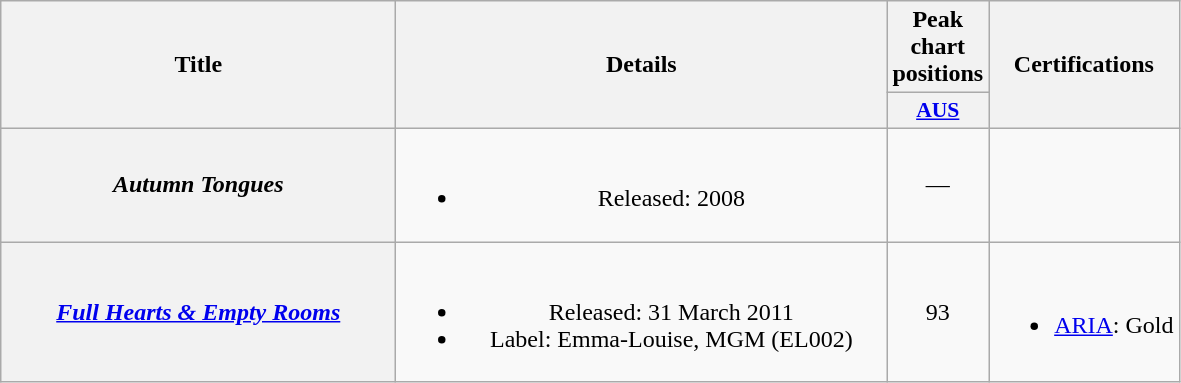<table class="wikitable plainrowheaders" style="text-align:center;">
<tr>
<th scope="col" rowspan="2" style="width:16em;">Title</th>
<th scope="col" rowspan="2" style="width:20em;">Details</th>
<th scope="col" colspan="1">Peak chart positions</th>
<th rowspan="2">Certifications</th>
</tr>
<tr>
<th scope="col" style="width:2.5em;font-size:90%;"><a href='#'>AUS</a><br></th>
</tr>
<tr>
<th scope="row"><em>Autumn Tongues</em></th>
<td><br><ul><li>Released: 2008</li></ul></td>
<td>—</td>
<td></td>
</tr>
<tr>
<th scope="row"><em><a href='#'>Full Hearts & Empty Rooms</a></em></th>
<td><br><ul><li>Released: 31 March 2011</li><li>Label: Emma-Louise, MGM (EL002)</li></ul></td>
<td>93</td>
<td><br><ul><li><a href='#'>ARIA</a>: Gold</li></ul></td>
</tr>
</table>
